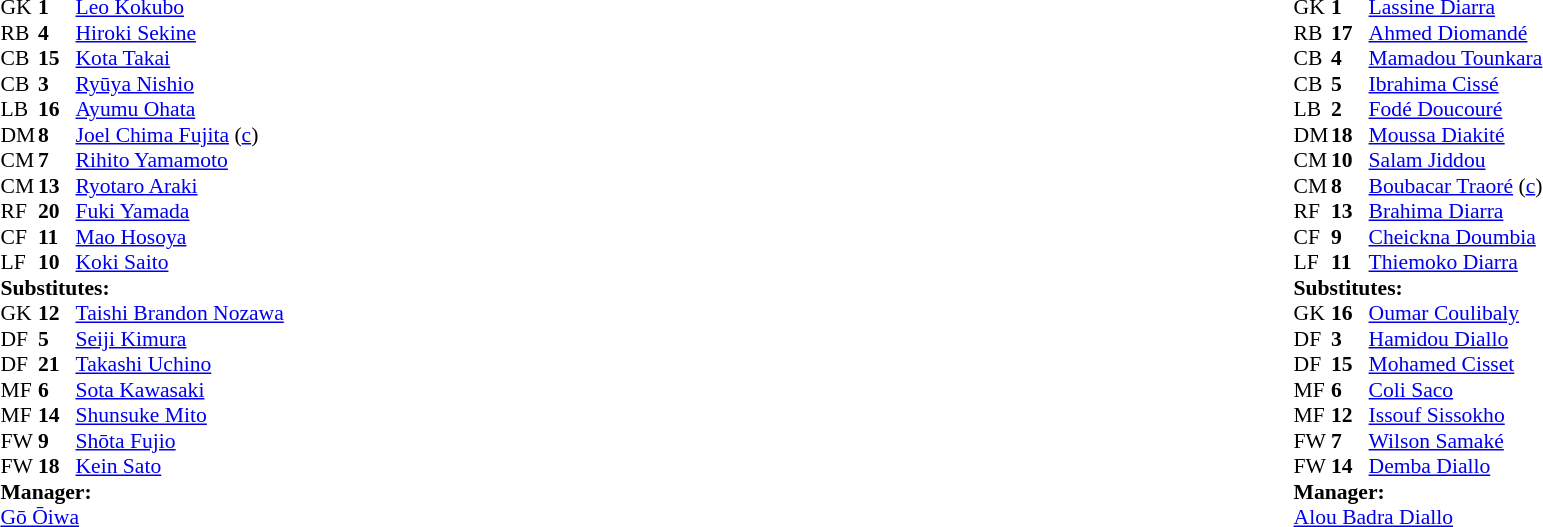<table width="100%">
<tr>
<td valign="top" width="40%"><br><table style="font-size:90%" cellspacing="0" cellpadding="0">
<tr>
<th width=25></th>
<th width=25></th>
</tr>
<tr>
<td>GK</td>
<td><strong>1</strong></td>
<td><a href='#'>Leo Kokubo</a></td>
</tr>
<tr>
<td>RB</td>
<td><strong>4</strong></td>
<td><a href='#'>Hiroki Sekine</a></td>
</tr>
<tr>
<td>CB</td>
<td><strong>15</strong></td>
<td><a href='#'>Kota Takai</a></td>
</tr>
<tr>
<td>CB</td>
<td><strong>3</strong></td>
<td><a href='#'>Ryūya Nishio</a></td>
<td></td>
</tr>
<tr>
<td>LB</td>
<td><strong>16</strong></td>
<td><a href='#'>Ayumu Ohata</a></td>
</tr>
<tr>
<td>DM</td>
<td><strong>8</strong></td>
<td><a href='#'>Joel Chima Fujita</a> (<a href='#'>c</a>)</td>
<td></td>
</tr>
<tr>
<td>CM</td>
<td><strong>7</strong></td>
<td><a href='#'>Rihito Yamamoto</a></td>
<td></td>
<td></td>
</tr>
<tr>
<td>CM</td>
<td><strong>13</strong></td>
<td><a href='#'>Ryotaro Araki</a></td>
<td></td>
<td></td>
</tr>
<tr>
<td>RF</td>
<td><strong>20</strong></td>
<td><a href='#'>Fuki Yamada</a></td>
<td></td>
<td></td>
</tr>
<tr>
<td>CF</td>
<td><strong>11</strong></td>
<td><a href='#'>Mao Hosoya</a></td>
</tr>
<tr>
<td>LF</td>
<td><strong>10</strong></td>
<td><a href='#'>Koki Saito</a></td>
<td></td>
<td></td>
</tr>
<tr>
<td colspan="3"><strong>Substitutes:</strong></td>
</tr>
<tr>
<td>GK</td>
<td><strong>12</strong></td>
<td><a href='#'>Taishi Brandon Nozawa</a></td>
</tr>
<tr>
<td>DF</td>
<td><strong>5</strong></td>
<td><a href='#'>Seiji Kimura</a></td>
</tr>
<tr>
<td>DF</td>
<td><strong>21</strong></td>
<td><a href='#'>Takashi Uchino</a></td>
</tr>
<tr>
<td>MF</td>
<td><strong>6</strong></td>
<td><a href='#'>Sota Kawasaki</a></td>
<td></td>
<td></td>
</tr>
<tr>
<td>MF</td>
<td><strong>14</strong></td>
<td><a href='#'>Shunsuke Mito</a></td>
<td></td>
<td></td>
</tr>
<tr>
<td>FW</td>
<td><strong>9</strong></td>
<td><a href='#'>Shōta Fujio</a></td>
<td></td>
<td></td>
</tr>
<tr>
<td>FW</td>
<td><strong>18</strong></td>
<td><a href='#'>Kein Sato</a></td>
<td></td>
<td></td>
</tr>
<tr>
<td colspan="3"><strong>Manager:</strong></td>
</tr>
<tr>
<td colspan="3"><a href='#'>Gō Ōiwa</a></td>
</tr>
</table>
</td>
<td valign="top"></td>
<td valign="top" width="50%"><br><table style="font-size:90%; margin:auto" cellspacing="0" cellpadding="0">
<tr>
<th width="25"></th>
<th width="25"></th>
</tr>
<tr>
<td>GK</td>
<td><strong>1</strong></td>
<td><a href='#'>Lassine Diarra</a></td>
</tr>
<tr>
<td>RB</td>
<td><strong>17</strong></td>
<td><a href='#'>Ahmed Diomandé</a></td>
</tr>
<tr>
<td>CB</td>
<td><strong>4</strong></td>
<td><a href='#'>Mamadou Tounkara</a></td>
</tr>
<tr>
<td>CB</td>
<td><strong>5</strong></td>
<td><a href='#'>Ibrahima Cissé</a></td>
</tr>
<tr>
<td>LB</td>
<td><strong>2</strong></td>
<td><a href='#'>Fodé Doucouré</a></td>
</tr>
<tr>
<td>DM</td>
<td><strong>18</strong></td>
<td><a href='#'>Moussa Diakité</a></td>
</tr>
<tr>
<td>CM</td>
<td><strong>10</strong></td>
<td><a href='#'>Salam Jiddou</a></td>
<td></td>
<td></td>
</tr>
<tr>
<td>CM</td>
<td><strong>8</strong></td>
<td><a href='#'>Boubacar Traoré</a> (<a href='#'>c</a>)</td>
</tr>
<tr>
<td>RF</td>
<td><strong>13</strong></td>
<td><a href='#'>Brahima Diarra</a></td>
<td></td>
<td></td>
</tr>
<tr>
<td>CF</td>
<td><strong>9</strong></td>
<td><a href='#'>Cheickna Doumbia</a></td>
</tr>
<tr>
<td>LF</td>
<td><strong>11</strong></td>
<td><a href='#'>Thiemoko Diarra</a></td>
</tr>
<tr>
<td colspan="3"><strong>Substitutes:</strong></td>
</tr>
<tr>
<td>GK</td>
<td><strong>16</strong></td>
<td><a href='#'>Oumar Coulibaly</a></td>
</tr>
<tr>
<td>DF</td>
<td><strong>3</strong></td>
<td><a href='#'>Hamidou Diallo</a></td>
</tr>
<tr>
<td>DF</td>
<td><strong>15</strong></td>
<td><a href='#'>Mohamed Cisset</a></td>
</tr>
<tr>
<td>MF</td>
<td><strong>6</strong></td>
<td><a href='#'>Coli Saco</a></td>
</tr>
<tr>
<td>MF</td>
<td><strong>12</strong></td>
<td><a href='#'>Issouf Sissokho</a></td>
<td></td>
<td></td>
</tr>
<tr>
<td>FW</td>
<td><strong>7</strong></td>
<td><a href='#'>Wilson Samaké</a></td>
</tr>
<tr>
<td>FW</td>
<td><strong>14</strong></td>
<td><a href='#'>Demba Diallo</a></td>
<td></td>
<td></td>
</tr>
<tr>
<td colspan="3"><strong>Manager:</strong></td>
</tr>
<tr>
<td colspan="3"><a href='#'>Alou Badra Diallo</a></td>
</tr>
</table>
</td>
</tr>
</table>
